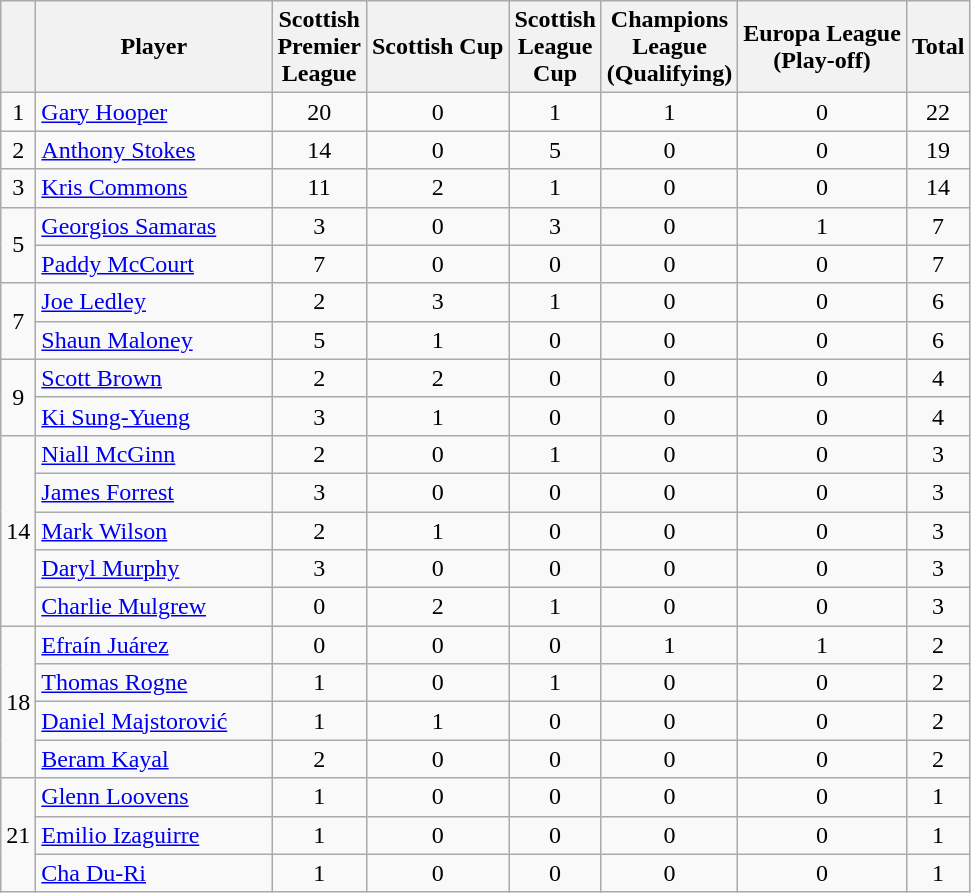<table class="wikitable">
<tr>
<th></th>
<th width="150">Player</th>
<th>Scottish <br>Premier<br> League<br></th>
<th>Scottish Cup</th>
<th>Scottish <br>League<br> Cup</th>
<th>Champions <br>League<br>(Qualifying)<br></th>
<th>Europa League<br>(Play-off)<br></th>
<th>Total</th>
</tr>
<tr>
<td align=center rowspan=1>1</td>
<td> <a href='#'>Gary Hooper</a></td>
<td align=center>20</td>
<td align=center>0</td>
<td align=center>1</td>
<td align=center>1</td>
<td align=center>0</td>
<td align=center>22</td>
</tr>
<tr>
<td align=center rowspan=1>2</td>
<td> <a href='#'>Anthony Stokes</a></td>
<td align=center>14</td>
<td align=center>0</td>
<td align=center>5</td>
<td align=center>0</td>
<td align=center>0</td>
<td align=center>19</td>
</tr>
<tr>
<td align=center rowspan=1>3</td>
<td> <a href='#'>Kris Commons</a></td>
<td align=center>11</td>
<td align=center>2</td>
<td align=center>1</td>
<td align=center>0</td>
<td align=center>0</td>
<td align=center>14</td>
</tr>
<tr>
<td align=center rowspan=2>5</td>
<td> <a href='#'>Georgios Samaras</a></td>
<td align=center>3</td>
<td align=center>0</td>
<td align=center>3</td>
<td align=center>0</td>
<td align=center>1</td>
<td align=center>7</td>
</tr>
<tr>
<td> <a href='#'>Paddy McCourt</a></td>
<td align=center>7</td>
<td align=center>0</td>
<td align=center>0</td>
<td align=center>0</td>
<td align=center>0</td>
<td align=center>7</td>
</tr>
<tr>
<td align=center rowspan=2>7</td>
<td> <a href='#'>Joe Ledley</a></td>
<td align=center>2</td>
<td align=center>3</td>
<td align=center>1</td>
<td align=center>0</td>
<td align=center>0</td>
<td align=center>6</td>
</tr>
<tr>
<td> <a href='#'>Shaun Maloney</a></td>
<td align=center>5</td>
<td align=center>1</td>
<td align=center>0</td>
<td align=center>0</td>
<td align=center>0</td>
<td align=center>6</td>
</tr>
<tr>
<td align=center rowspan=2>9</td>
<td> <a href='#'>Scott Brown</a></td>
<td align=center>2</td>
<td align=center>2</td>
<td align=center>0</td>
<td align=center>0</td>
<td align=center>0</td>
<td align=center>4</td>
</tr>
<tr>
<td> <a href='#'>Ki Sung-Yueng</a></td>
<td align=center>3</td>
<td align=center>1</td>
<td align=center>0</td>
<td align=center>0</td>
<td align=center>0</td>
<td align=center>4</td>
</tr>
<tr>
<td align=center rowspan=5>14</td>
<td> <a href='#'>Niall McGinn</a></td>
<td align=center>2</td>
<td align=center>0</td>
<td align=center>1</td>
<td align=center>0</td>
<td align=center>0</td>
<td align=center>3</td>
</tr>
<tr>
<td> <a href='#'>James Forrest</a></td>
<td align=center>3</td>
<td align=center>0</td>
<td align=center>0</td>
<td align=center>0</td>
<td align=center>0</td>
<td align=center>3</td>
</tr>
<tr>
<td> <a href='#'>Mark Wilson</a></td>
<td align=center>2</td>
<td align=center>1</td>
<td align=center>0</td>
<td align=center>0</td>
<td align=center>0</td>
<td align=center>3</td>
</tr>
<tr>
<td> <a href='#'>Daryl Murphy</a></td>
<td align=center>3</td>
<td align=center>0</td>
<td align=center>0</td>
<td align=center>0</td>
<td align=center>0</td>
<td align=center>3</td>
</tr>
<tr>
<td> <a href='#'>Charlie Mulgrew</a></td>
<td align=center>0</td>
<td align=center>2</td>
<td align=center>1</td>
<td align=center>0</td>
<td align=center>0</td>
<td align=center>3</td>
</tr>
<tr>
<td align=center rowspan=4>18</td>
<td> <a href='#'>Efraín Juárez</a></td>
<td align=center>0</td>
<td align=center>0</td>
<td align=center>0</td>
<td align=center>1</td>
<td align=center>1</td>
<td align=center>2</td>
</tr>
<tr>
<td> <a href='#'>Thomas Rogne</a></td>
<td align=center>1</td>
<td align=center>0</td>
<td align=center>1</td>
<td align=center>0</td>
<td align=center>0</td>
<td align=center>2</td>
</tr>
<tr>
<td> <a href='#'>Daniel Majstorović</a></td>
<td align=center>1</td>
<td align=center>1</td>
<td align=center>0</td>
<td align=center>0</td>
<td align=center>0</td>
<td align=center>2</td>
</tr>
<tr>
<td> <a href='#'>Beram Kayal</a></td>
<td align=center>2</td>
<td align=center>0</td>
<td align=center>0</td>
<td align=center>0</td>
<td align=center>0</td>
<td align=center>2</td>
</tr>
<tr>
<td align=center rowspan=3>21</td>
<td> <a href='#'>Glenn Loovens</a></td>
<td align=center>1</td>
<td align=center>0</td>
<td align=center>0</td>
<td align=center>0</td>
<td align=center>0</td>
<td align=center>1</td>
</tr>
<tr>
<td> <a href='#'>Emilio Izaguirre</a></td>
<td align=center>1</td>
<td align=center>0</td>
<td align=center>0</td>
<td align=center>0</td>
<td align=center>0</td>
<td align=center>1</td>
</tr>
<tr>
<td> <a href='#'>Cha Du-Ri</a></td>
<td align=center>1</td>
<td align=center>0</td>
<td align=center>0</td>
<td align=center>0</td>
<td align=center>0</td>
<td align=center>1</td>
</tr>
</table>
